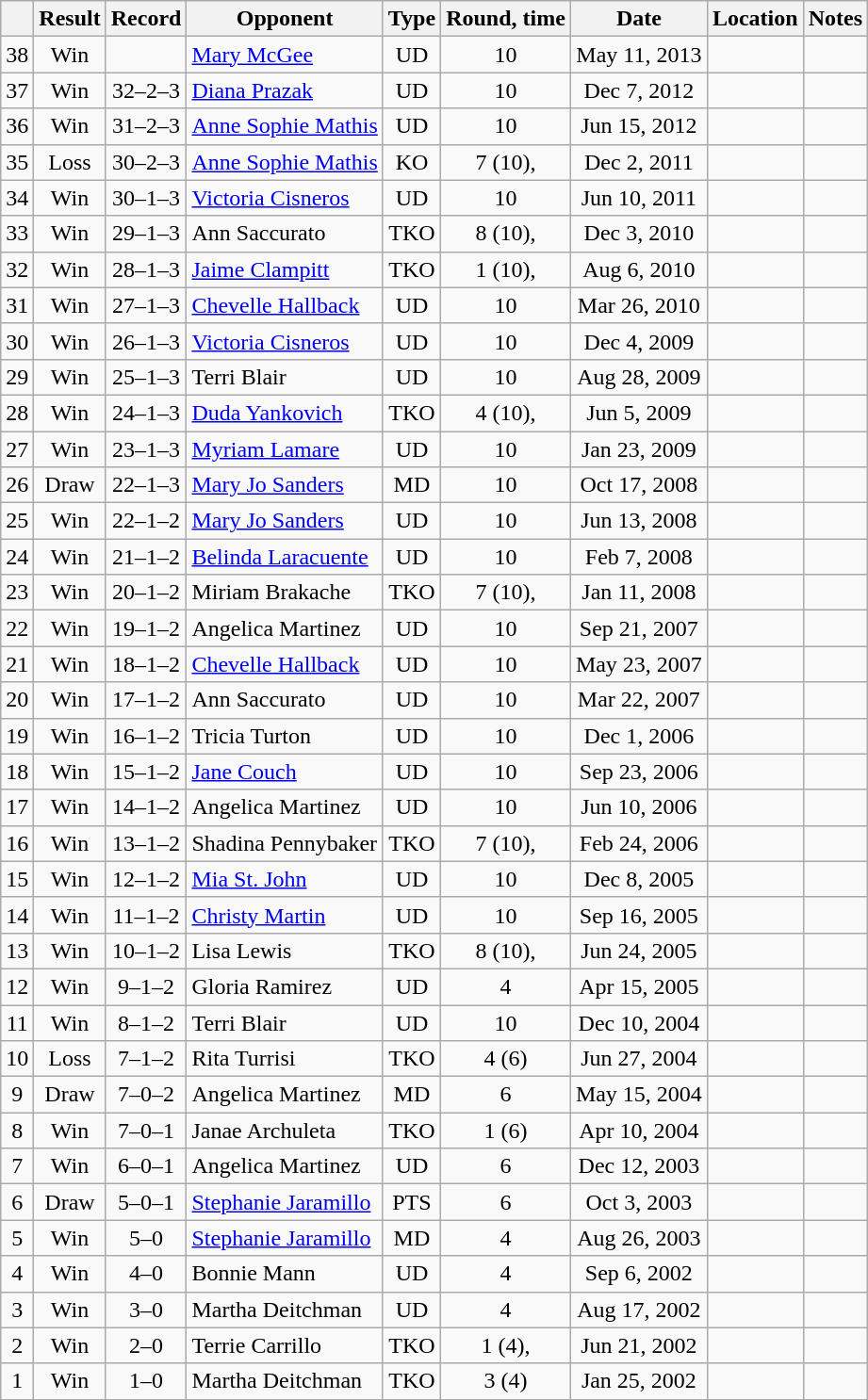<table class="wikitable" style="text-align:center">
<tr>
<th></th>
<th>Result</th>
<th>Record</th>
<th>Opponent</th>
<th>Type</th>
<th>Round, time</th>
<th>Date</th>
<th>Location</th>
<th>Notes</th>
</tr>
<tr>
<td>38</td>
<td>Win</td>
<td></td>
<td align=left><a href='#'>Mary McGee</a></td>
<td>UD</td>
<td>10</td>
<td>May 11, 2013</td>
<td align=left></td>
<td align=left></td>
</tr>
<tr>
<td>37</td>
<td>Win</td>
<td>32–2–3</td>
<td align=left><a href='#'>Diana Prazak</a></td>
<td>UD</td>
<td>10</td>
<td>Dec 7, 2012</td>
<td align=left></td>
<td align=left></td>
</tr>
<tr>
<td>36</td>
<td>Win</td>
<td>31–2–3</td>
<td align=left><a href='#'>Anne Sophie Mathis</a></td>
<td>UD</td>
<td>10</td>
<td>Jun 15, 2012</td>
<td align=left></td>
<td align=left></td>
</tr>
<tr>
<td>35</td>
<td>Loss</td>
<td>30–2–3</td>
<td align=left><a href='#'>Anne Sophie Mathis</a></td>
<td>KO</td>
<td>7 (10), </td>
<td>Dec 2, 2011</td>
<td align=left></td>
<td align=left></td>
</tr>
<tr>
<td>34</td>
<td>Win</td>
<td>30–1–3</td>
<td align=left><a href='#'>Victoria Cisneros</a></td>
<td>UD</td>
<td>10</td>
<td>Jun 10, 2011</td>
<td align=left></td>
<td></td>
</tr>
<tr>
<td>33</td>
<td>Win</td>
<td>29–1–3</td>
<td align=left>Ann Saccurato</td>
<td>TKO</td>
<td>8 (10), </td>
<td>Dec 3, 2010</td>
<td align=left></td>
<td align=left></td>
</tr>
<tr>
<td>32</td>
<td>Win</td>
<td>28–1–3</td>
<td align=left><a href='#'>Jaime Clampitt</a></td>
<td>TKO</td>
<td>1 (10), </td>
<td>Aug 6, 2010</td>
<td align=left></td>
<td align=left></td>
</tr>
<tr>
<td>31</td>
<td>Win</td>
<td>27–1–3</td>
<td align=left><a href='#'>Chevelle Hallback</a></td>
<td>UD</td>
<td>10</td>
<td>Mar 26, 2010</td>
<td align=left></td>
<td align=left></td>
</tr>
<tr>
<td>30</td>
<td>Win</td>
<td>26–1–3</td>
<td align=left><a href='#'>Victoria Cisneros</a></td>
<td>UD</td>
<td>10</td>
<td>Dec 4, 2009</td>
<td align=left></td>
<td align=left></td>
</tr>
<tr>
<td>29</td>
<td>Win</td>
<td>25–1–3</td>
<td align=left>Terri Blair</td>
<td>UD</td>
<td>10</td>
<td>Aug 28, 2009</td>
<td align=left></td>
<td align=left></td>
</tr>
<tr>
<td>28</td>
<td>Win</td>
<td>24–1–3</td>
<td align=left><a href='#'>Duda Yankovich</a></td>
<td>TKO</td>
<td>4 (10), </td>
<td>Jun 5, 2009</td>
<td align=left></td>
<td align=left></td>
</tr>
<tr>
<td>27</td>
<td>Win</td>
<td>23–1–3</td>
<td align=left><a href='#'>Myriam Lamare</a></td>
<td>UD</td>
<td>10</td>
<td>Jan 23, 2009</td>
<td align=left></td>
<td align=left></td>
</tr>
<tr>
<td>26</td>
<td>Draw</td>
<td>22–1–3</td>
<td align=left><a href='#'>Mary Jo Sanders</a></td>
<td>MD</td>
<td>10</td>
<td>Oct 17, 2008</td>
<td align=left></td>
<td align=left></td>
</tr>
<tr>
<td>25</td>
<td>Win</td>
<td>22–1–2</td>
<td align=left><a href='#'>Mary Jo Sanders</a></td>
<td>UD</td>
<td>10</td>
<td>Jun 13, 2008</td>
<td align=left></td>
<td align=left></td>
</tr>
<tr>
<td>24</td>
<td>Win</td>
<td>21–1–2</td>
<td align=left><a href='#'>Belinda Laracuente</a></td>
<td>UD</td>
<td>10</td>
<td>Feb 7, 2008</td>
<td align=left></td>
<td align=left></td>
</tr>
<tr>
<td>23</td>
<td>Win</td>
<td>20–1–2</td>
<td align=left>Miriam Brakache</td>
<td>TKO</td>
<td>7 (10), </td>
<td>Jan 11, 2008</td>
<td align=left></td>
<td align=left></td>
</tr>
<tr>
<td>22</td>
<td>Win</td>
<td>19–1–2</td>
<td align=left>Angelica Martinez</td>
<td>UD</td>
<td>10</td>
<td>Sep 21, 2007</td>
<td align=left></td>
<td align=left></td>
</tr>
<tr>
<td>21</td>
<td>Win</td>
<td>18–1–2</td>
<td align=left><a href='#'>Chevelle Hallback</a></td>
<td>UD</td>
<td>10</td>
<td>May 23, 2007</td>
<td align=left></td>
<td></td>
</tr>
<tr>
<td>20</td>
<td>Win</td>
<td>17–1–2</td>
<td align=left>Ann Saccurato</td>
<td>UD</td>
<td>10</td>
<td>Mar 22, 2007</td>
<td align=left></td>
<td align=left></td>
</tr>
<tr>
<td>19</td>
<td>Win</td>
<td>16–1–2</td>
<td align=left>Tricia Turton</td>
<td>UD</td>
<td>10</td>
<td>Dec 1, 2006</td>
<td align=left></td>
<td align=left></td>
</tr>
<tr>
<td>18</td>
<td>Win</td>
<td>15–1–2</td>
<td align=left><a href='#'>Jane Couch</a></td>
<td>UD</td>
<td>10</td>
<td>Sep 23, 2006</td>
<td align=left></td>
<td align=left></td>
</tr>
<tr>
<td>17</td>
<td>Win</td>
<td>14–1–2</td>
<td align=left>Angelica Martinez</td>
<td>UD</td>
<td>10</td>
<td>Jun 10, 2006</td>
<td align=left></td>
<td align=left></td>
</tr>
<tr>
<td>16</td>
<td>Win</td>
<td>13–1–2</td>
<td align=left>Shadina Pennybaker</td>
<td>TKO</td>
<td>7 (10), </td>
<td>Feb 24, 2006</td>
<td align=left></td>
<td align=left></td>
</tr>
<tr>
<td>15</td>
<td>Win</td>
<td>12–1–2</td>
<td align=left><a href='#'>Mia St. John</a></td>
<td>UD</td>
<td>10</td>
<td>Dec 8, 2005</td>
<td align=left></td>
<td align=left></td>
</tr>
<tr>
<td>14</td>
<td>Win</td>
<td>11–1–2</td>
<td align=left><a href='#'>Christy Martin</a></td>
<td>UD</td>
<td>10</td>
<td>Sep 16, 2005</td>
<td align=left></td>
<td></td>
</tr>
<tr>
<td>13</td>
<td>Win</td>
<td>10–1–2</td>
<td align=left>Lisa Lewis</td>
<td>TKO</td>
<td>8 (10), </td>
<td>Jun 24, 2005</td>
<td align=left></td>
<td align=left></td>
</tr>
<tr>
<td>12</td>
<td>Win</td>
<td>9–1–2</td>
<td align=left>Gloria Ramirez</td>
<td>UD</td>
<td>4</td>
<td>Apr 15, 2005</td>
<td align=left></td>
<td></td>
</tr>
<tr>
<td>11</td>
<td>Win</td>
<td>8–1–2</td>
<td align=left>Terri Blair</td>
<td>UD</td>
<td>10</td>
<td>Dec 10, 2004</td>
<td align=left></td>
<td align=left></td>
</tr>
<tr>
<td>10</td>
<td>Loss</td>
<td>7–1–2</td>
<td align=left>Rita Turrisi</td>
<td>TKO</td>
<td>4 (6)</td>
<td>Jun 27, 2004</td>
<td align=left></td>
<td></td>
</tr>
<tr>
<td>9</td>
<td>Draw</td>
<td>7–0–2</td>
<td align=left>Angelica Martinez</td>
<td>MD</td>
<td>6</td>
<td>May 15, 2004</td>
<td align=left></td>
<td></td>
</tr>
<tr>
<td>8</td>
<td>Win</td>
<td>7–0–1</td>
<td align=left>Janae Archuleta</td>
<td>TKO</td>
<td>1 (6)</td>
<td>Apr 10, 2004</td>
<td align=left></td>
<td></td>
</tr>
<tr>
<td>7</td>
<td>Win</td>
<td>6–0–1</td>
<td align=left>Angelica Martinez</td>
<td>UD</td>
<td>6</td>
<td>Dec 12, 2003</td>
<td align=left></td>
<td></td>
</tr>
<tr>
<td>6</td>
<td>Draw</td>
<td>5–0–1</td>
<td align=left><a href='#'>Stephanie Jaramillo</a></td>
<td>PTS</td>
<td>6</td>
<td>Oct 3, 2003</td>
<td align=left></td>
<td></td>
</tr>
<tr>
<td>5</td>
<td>Win</td>
<td>5–0</td>
<td align=left><a href='#'>Stephanie Jaramillo</a></td>
<td>MD</td>
<td>4</td>
<td>Aug 26, 2003</td>
<td align=left></td>
<td></td>
</tr>
<tr>
<td>4</td>
<td>Win</td>
<td>4–0</td>
<td align=left>Bonnie Mann</td>
<td>UD</td>
<td>4</td>
<td>Sep 6, 2002</td>
<td align=left></td>
<td></td>
</tr>
<tr>
<td>3</td>
<td>Win</td>
<td>3–0</td>
<td align=left>Martha Deitchman</td>
<td>UD</td>
<td>4</td>
<td>Aug 17, 2002</td>
<td align=left></td>
<td></td>
</tr>
<tr>
<td>2</td>
<td>Win</td>
<td>2–0</td>
<td align=left>Terrie Carrillo</td>
<td>TKO</td>
<td>1 (4), </td>
<td>Jun 21, 2002</td>
<td align=left></td>
<td></td>
</tr>
<tr>
<td>1</td>
<td>Win</td>
<td>1–0</td>
<td align=left>Martha Deitchman</td>
<td>TKO</td>
<td>3 (4)</td>
<td>Jan 25, 2002</td>
<td align=left></td>
<td></td>
</tr>
<tr>
</tr>
</table>
